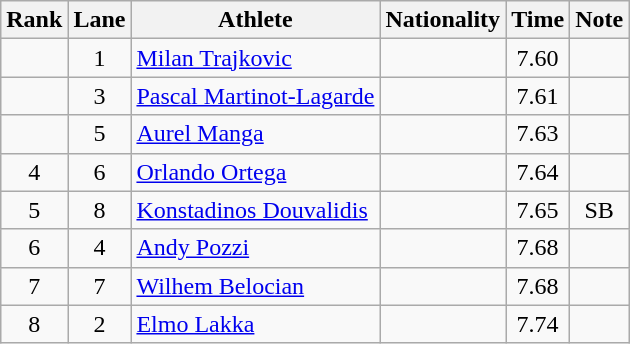<table class="wikitable sortable" style="text-align:center">
<tr>
<th>Rank</th>
<th>Lane</th>
<th>Athlete</th>
<th>Nationality</th>
<th>Time</th>
<th>Note</th>
</tr>
<tr>
<td></td>
<td>1</td>
<td align=left><a href='#'>Milan Trajkovic</a></td>
<td align=left></td>
<td>7.60</td>
<td></td>
</tr>
<tr>
<td></td>
<td>3</td>
<td align=left><a href='#'>Pascal Martinot-Lagarde</a></td>
<td align=left></td>
<td>7.61</td>
<td></td>
</tr>
<tr>
<td></td>
<td>5</td>
<td align=left><a href='#'>Aurel Manga</a></td>
<td align=left></td>
<td>7.63</td>
<td></td>
</tr>
<tr>
<td>4</td>
<td>6</td>
<td align=left><a href='#'>Orlando Ortega</a></td>
<td align=left></td>
<td>7.64</td>
<td></td>
</tr>
<tr>
<td>5</td>
<td>8</td>
<td align=left><a href='#'>Konstadinos Douvalidis</a></td>
<td align=left></td>
<td>7.65</td>
<td>SB</td>
</tr>
<tr>
<td>6</td>
<td>4</td>
<td align=left><a href='#'>Andy Pozzi</a></td>
<td align=left></td>
<td>7.68</td>
<td></td>
</tr>
<tr>
<td>7</td>
<td>7</td>
<td align=left><a href='#'>Wilhem Belocian</a></td>
<td align=left></td>
<td>7.68</td>
<td></td>
</tr>
<tr>
<td>8</td>
<td>2</td>
<td align=left><a href='#'>Elmo Lakka</a></td>
<td align=left></td>
<td>7.74</td>
<td></td>
</tr>
</table>
